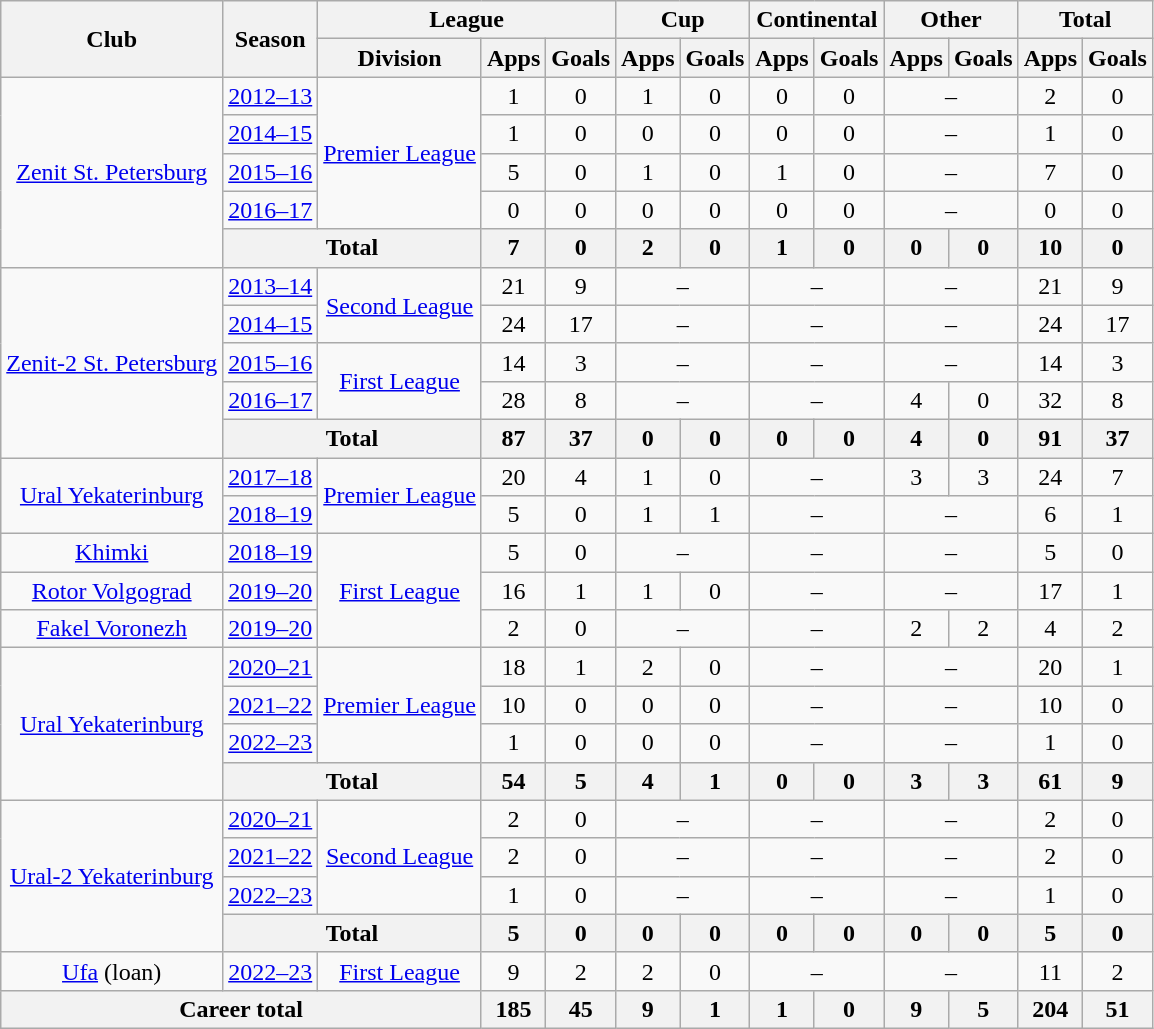<table class="wikitable" style="text-align: center;">
<tr>
<th rowspan=2>Club</th>
<th rowspan=2>Season</th>
<th colspan=3>League</th>
<th colspan=2>Cup</th>
<th colspan=2>Continental</th>
<th colspan=2>Other</th>
<th colspan=2>Total</th>
</tr>
<tr>
<th>Division</th>
<th>Apps</th>
<th>Goals</th>
<th>Apps</th>
<th>Goals</th>
<th>Apps</th>
<th>Goals</th>
<th>Apps</th>
<th>Goals</th>
<th>Apps</th>
<th>Goals</th>
</tr>
<tr>
<td rowspan="5"><a href='#'>Zenit St. Petersburg</a></td>
<td><a href='#'>2012–13</a></td>
<td rowspan="4"><a href='#'>Premier League</a></td>
<td>1</td>
<td>0</td>
<td>1</td>
<td>0</td>
<td>0</td>
<td>0</td>
<td colspan=2>–</td>
<td>2</td>
<td>0</td>
</tr>
<tr>
<td><a href='#'>2014–15</a></td>
<td>1</td>
<td>0</td>
<td>0</td>
<td>0</td>
<td>0</td>
<td>0</td>
<td colspan=2>–</td>
<td>1</td>
<td>0</td>
</tr>
<tr>
<td><a href='#'>2015–16</a></td>
<td>5</td>
<td>0</td>
<td>1</td>
<td>0</td>
<td>1</td>
<td>0</td>
<td colspan=2>–</td>
<td>7</td>
<td>0</td>
</tr>
<tr>
<td><a href='#'>2016–17</a></td>
<td>0</td>
<td>0</td>
<td>0</td>
<td>0</td>
<td>0</td>
<td>0</td>
<td colspan=2>–</td>
<td>0</td>
<td>0</td>
</tr>
<tr>
<th colspan=2>Total</th>
<th>7</th>
<th>0</th>
<th>2</th>
<th>0</th>
<th>1</th>
<th>0</th>
<th>0</th>
<th>0</th>
<th>10</th>
<th>0</th>
</tr>
<tr>
<td rowspan="5"><a href='#'>Zenit-2 St. Petersburg</a></td>
<td><a href='#'>2013–14</a></td>
<td rowspan="2"><a href='#'>Second League</a></td>
<td>21</td>
<td>9</td>
<td colspan=2>–</td>
<td colspan=2>–</td>
<td colspan=2>–</td>
<td>21</td>
<td>9</td>
</tr>
<tr>
<td><a href='#'>2014–15</a></td>
<td>24</td>
<td>17</td>
<td colspan=2>–</td>
<td colspan=2>–</td>
<td colspan=2>–</td>
<td>24</td>
<td>17</td>
</tr>
<tr>
<td><a href='#'>2015–16</a></td>
<td rowspan="2"><a href='#'>First League</a></td>
<td>14</td>
<td>3</td>
<td colspan=2>–</td>
<td colspan=2>–</td>
<td colspan=2>–</td>
<td>14</td>
<td>3</td>
</tr>
<tr>
<td><a href='#'>2016–17</a></td>
<td>28</td>
<td>8</td>
<td colspan=2>–</td>
<td colspan=2>–</td>
<td>4</td>
<td>0</td>
<td>32</td>
<td>8</td>
</tr>
<tr>
<th colspan=2>Total</th>
<th>87</th>
<th>37</th>
<th>0</th>
<th>0</th>
<th>0</th>
<th>0</th>
<th>4</th>
<th>0</th>
<th>91</th>
<th>37</th>
</tr>
<tr>
<td rowspan="2"><a href='#'>Ural Yekaterinburg</a></td>
<td><a href='#'>2017–18</a></td>
<td rowspan="2"><a href='#'>Premier League</a></td>
<td>20</td>
<td>4</td>
<td>1</td>
<td>0</td>
<td colspan=2>–</td>
<td>3</td>
<td>3</td>
<td>24</td>
<td>7</td>
</tr>
<tr>
<td><a href='#'>2018–19</a></td>
<td>5</td>
<td>0</td>
<td>1</td>
<td>1</td>
<td colspan=2>–</td>
<td colspan=2>–</td>
<td>6</td>
<td>1</td>
</tr>
<tr>
<td><a href='#'>Khimki</a></td>
<td><a href='#'>2018–19</a></td>
<td rowspan="3"><a href='#'>First League</a></td>
<td>5</td>
<td>0</td>
<td colspan=2>–</td>
<td colspan=2>–</td>
<td colspan=2>–</td>
<td>5</td>
<td>0</td>
</tr>
<tr>
<td><a href='#'>Rotor Volgograd</a></td>
<td><a href='#'>2019–20</a></td>
<td>16</td>
<td>1</td>
<td>1</td>
<td>0</td>
<td colspan=2>–</td>
<td colspan=2>–</td>
<td>17</td>
<td>1</td>
</tr>
<tr>
<td><a href='#'>Fakel Voronezh</a></td>
<td><a href='#'>2019–20</a></td>
<td>2</td>
<td>0</td>
<td colspan=2>–</td>
<td colspan=2>–</td>
<td>2</td>
<td>2</td>
<td>4</td>
<td>2</td>
</tr>
<tr>
<td rowspan="4"><a href='#'>Ural Yekaterinburg</a></td>
<td><a href='#'>2020–21</a></td>
<td rowspan="3"><a href='#'>Premier League</a></td>
<td>18</td>
<td>1</td>
<td>2</td>
<td>0</td>
<td colspan=2>–</td>
<td colspan=2>–</td>
<td>20</td>
<td>1</td>
</tr>
<tr>
<td><a href='#'>2021–22</a></td>
<td>10</td>
<td>0</td>
<td>0</td>
<td>0</td>
<td colspan=2>–</td>
<td colspan=2>–</td>
<td>10</td>
<td>0</td>
</tr>
<tr>
<td><a href='#'>2022–23</a></td>
<td>1</td>
<td>0</td>
<td>0</td>
<td>0</td>
<td colspan=2>–</td>
<td colspan=2>–</td>
<td>1</td>
<td>0</td>
</tr>
<tr>
<th colspan=2>Total</th>
<th>54</th>
<th>5</th>
<th>4</th>
<th>1</th>
<th>0</th>
<th>0</th>
<th>3</th>
<th>3</th>
<th>61</th>
<th>9</th>
</tr>
<tr>
<td rowspan="4"><a href='#'>Ural-2 Yekaterinburg</a></td>
<td><a href='#'>2020–21</a></td>
<td rowspan="3"><a href='#'>Second League</a></td>
<td>2</td>
<td>0</td>
<td colspan=2>–</td>
<td colspan=2>–</td>
<td colspan=2>–</td>
<td>2</td>
<td>0</td>
</tr>
<tr>
<td><a href='#'>2021–22</a></td>
<td>2</td>
<td>0</td>
<td colspan=2>–</td>
<td colspan=2>–</td>
<td colspan=2>–</td>
<td>2</td>
<td>0</td>
</tr>
<tr>
<td><a href='#'>2022–23</a></td>
<td>1</td>
<td>0</td>
<td colspan=2>–</td>
<td colspan=2>–</td>
<td colspan=2>–</td>
<td>1</td>
<td>0</td>
</tr>
<tr>
<th colspan=2>Total</th>
<th>5</th>
<th>0</th>
<th>0</th>
<th>0</th>
<th>0</th>
<th>0</th>
<th>0</th>
<th>0</th>
<th>5</th>
<th>0</th>
</tr>
<tr>
<td><a href='#'>Ufa</a> (loan)</td>
<td><a href='#'>2022–23</a></td>
<td><a href='#'>First League</a></td>
<td>9</td>
<td>2</td>
<td>2</td>
<td>0</td>
<td colspan=2>–</td>
<td colspan=2>–</td>
<td>11</td>
<td>2</td>
</tr>
<tr>
<th colspan=3>Career total</th>
<th>185</th>
<th>45</th>
<th>9</th>
<th>1</th>
<th>1</th>
<th>0</th>
<th>9</th>
<th>5</th>
<th>204</th>
<th>51</th>
</tr>
</table>
